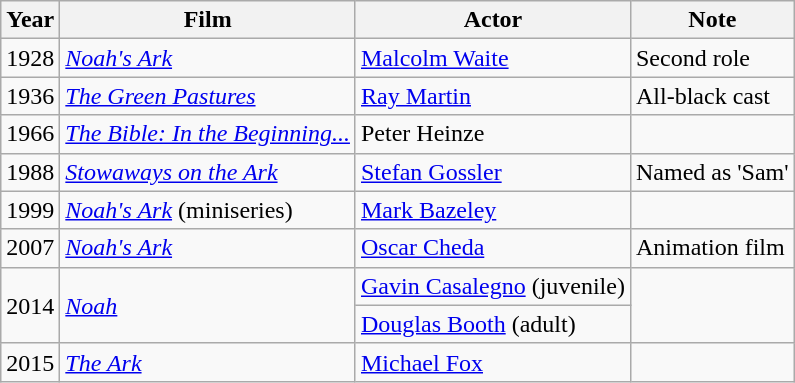<table class="wikitable">
<tr>
<th>Year</th>
<th>Film</th>
<th>Actor</th>
<th>Note</th>
</tr>
<tr>
<td>1928</td>
<td><a href='#'><em>Noah's Ark</em></a></td>
<td><a href='#'>Malcolm Waite</a></td>
<td>Second role</td>
</tr>
<tr>
<td>1936</td>
<td><a href='#'><em>The Green Pastures</em></a></td>
<td><a href='#'>Ray Martin</a></td>
<td>All-black cast</td>
</tr>
<tr>
<td>1966</td>
<td><em><a href='#'>The Bible: In the Beginning...</a></em></td>
<td>Peter Heinze</td>
<td></td>
</tr>
<tr>
<td>1988</td>
<td><em><a href='#'>Stowaways on the Ark</a></em></td>
<td><a href='#'>Stefan Gossler</a></td>
<td>Named as 'Sam'</td>
</tr>
<tr>
<td>1999</td>
<td><a href='#'><em>Noah's Ark</em></a> (miniseries)</td>
<td><a href='#'>Mark Bazeley</a></td>
<td></td>
</tr>
<tr>
<td>2007</td>
<td><a href='#'><em>Noah's Ark</em></a></td>
<td><a href='#'>Oscar Cheda</a></td>
<td>Animation film</td>
</tr>
<tr>
<td rowspan="2">2014</td>
<td rowspan="2"><a href='#'><em>Noah</em></a></td>
<td><a href='#'>Gavin Casalegno</a> (juvenile)</td>
<td rowspan="2"></td>
</tr>
<tr>
<td><a href='#'>Douglas Booth</a> (adult)</td>
</tr>
<tr>
<td>2015</td>
<td><a href='#'><em>The Ark</em></a></td>
<td><a href='#'>Michael Fox</a></td>
<td></td>
</tr>
</table>
